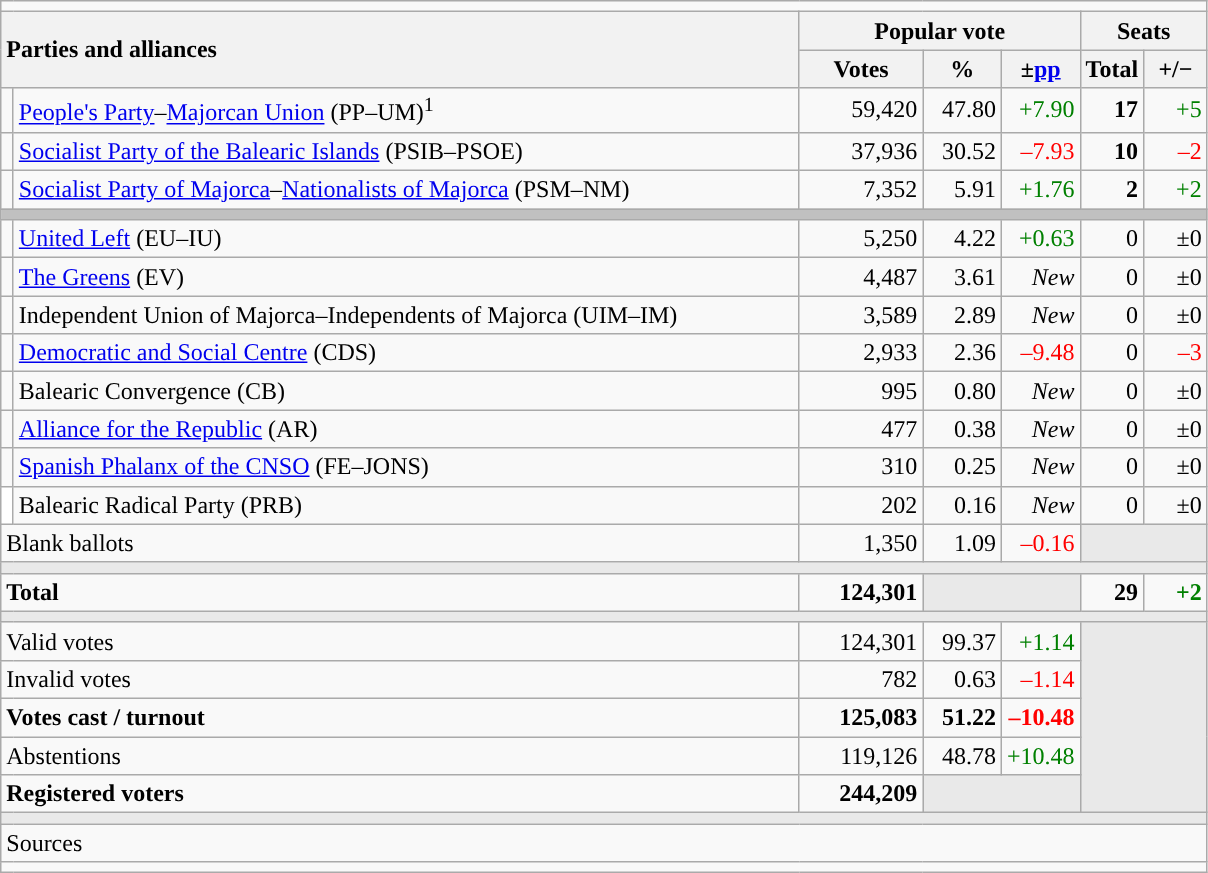<table class="wikitable" style="text-align:right;">
<tr>
<td colspan="7"></td>
</tr>
<tr>
<th style="text-align:left;" rowspan="2" colspan="2" width="525">Parties and alliances</th>
<th colspan="3">Popular vote</th>
<th colspan="2">Seats</th>
</tr>
<tr>
<th width="75">Votes</th>
<th width="45">%</th>
<th width="45">±<a href='#'>pp</a></th>
<th width="35">Total</th>
<th width="35">+/−</th>
</tr>
<tr>
<td width="1" style="color:inherit;background:"></td>
<td align="left"><a href='#'>People's Party</a>–<a href='#'>Majorcan Union</a> (PP–UM)<sup>1</sup></td>
<td>59,420</td>
<td>47.80</td>
<td style="color:green;">+7.90</td>
<td><strong>17</strong></td>
<td style="color:green;">+5</td>
</tr>
<tr>
<td style="color:inherit;background:"></td>
<td align="left"><a href='#'>Socialist Party of the Balearic Islands</a> (PSIB–PSOE)</td>
<td>37,936</td>
<td>30.52</td>
<td style="color:red;">–7.93</td>
<td><strong>10</strong></td>
<td style="color:red;">–2</td>
</tr>
<tr>
<td style="color:inherit;background:"></td>
<td align="left"><a href='#'>Socialist Party of Majorca</a>–<a href='#'>Nationalists of Majorca</a> (PSM–NM)</td>
<td>7,352</td>
<td>5.91</td>
<td style="color:green;">+1.76</td>
<td><strong>2</strong></td>
<td style="color:green;">+2</td>
</tr>
<tr>
<td colspan="7" bgcolor="#C0C0C0"></td>
</tr>
<tr>
<td style="color:inherit;background:"></td>
<td align="left"><a href='#'>United Left</a> (EU–IU)</td>
<td>5,250</td>
<td>4.22</td>
<td style="color:green;">+0.63</td>
<td>0</td>
<td>±0</td>
</tr>
<tr>
<td style="color:inherit;background:"></td>
<td align="left"><a href='#'>The Greens</a> (EV)</td>
<td>4,487</td>
<td>3.61</td>
<td><em>New</em></td>
<td>0</td>
<td>±0</td>
</tr>
<tr>
<td style="color:inherit;background:"></td>
<td align="left">Independent Union of Majorca–Independents of Majorca (UIM–IM)</td>
<td>3,589</td>
<td>2.89</td>
<td><em>New</em></td>
<td>0</td>
<td>±0</td>
</tr>
<tr>
<td style="color:inherit;background:"></td>
<td align="left"><a href='#'>Democratic and Social Centre</a> (CDS)</td>
<td>2,933</td>
<td>2.36</td>
<td style="color:red;">–9.48</td>
<td>0</td>
<td style="color:red;">–3</td>
</tr>
<tr>
<td style="color:inherit;background:"></td>
<td align="left">Balearic Convergence (CB)</td>
<td>995</td>
<td>0.80</td>
<td><em>New</em></td>
<td>0</td>
<td>±0</td>
</tr>
<tr>
<td style="color:inherit;background:"></td>
<td align="left"><a href='#'>Alliance for the Republic</a> (AR)</td>
<td>477</td>
<td>0.38</td>
<td><em>New</em></td>
<td>0</td>
<td>±0</td>
</tr>
<tr>
<td style="color:inherit;background:"></td>
<td align="left"><a href='#'>Spanish Phalanx of the CNSO</a> (FE–JONS)</td>
<td>310</td>
<td>0.25</td>
<td><em>New</em></td>
<td>0</td>
<td>±0</td>
</tr>
<tr>
<td bgcolor="white"></td>
<td align="left">Balearic Radical Party (PRB)</td>
<td>202</td>
<td>0.16</td>
<td><em>New</em></td>
<td>0</td>
<td>±0</td>
</tr>
<tr>
<td align="left" colspan="2">Blank ballots</td>
<td>1,350</td>
<td>1.09</td>
<td style="color:red;">–0.16</td>
<td bgcolor="#E9E9E9" colspan="2"></td>
</tr>
<tr>
<td colspan="7" bgcolor="#E9E9E9"></td>
</tr>
<tr style="font-weight:bold;">
<td align="left" colspan="2">Total</td>
<td>124,301</td>
<td bgcolor="#E9E9E9" colspan="2"></td>
<td>29</td>
<td style="color:green;">+2</td>
</tr>
<tr>
<td colspan="7" bgcolor="#E9E9E9"></td>
</tr>
<tr>
<td align="left" colspan="2">Valid votes</td>
<td>124,301</td>
<td>99.37</td>
<td style="color:green;">+1.14</td>
<td bgcolor="#E9E9E9" colspan="2" rowspan="5"></td>
</tr>
<tr>
<td align="left" colspan="2">Invalid votes</td>
<td>782</td>
<td>0.63</td>
<td style="color:red;">–1.14</td>
</tr>
<tr style="font-weight:bold;">
<td align="left" colspan="2">Votes cast / turnout</td>
<td>125,083</td>
<td>51.22</td>
<td style="color:red;">–10.48</td>
</tr>
<tr>
<td align="left" colspan="2">Abstentions</td>
<td>119,126</td>
<td>48.78</td>
<td style="color:green;">+10.48</td>
</tr>
<tr style="font-weight:bold;">
<td align="left" colspan="2">Registered voters</td>
<td>244,209</td>
<td bgcolor="#E9E9E9" colspan="2"></td>
</tr>
<tr>
<td colspan="7" bgcolor="#E9E9E9"></td>
</tr>
<tr>
<td align="left" colspan="7">Sources</td>
</tr>
<tr>
<td colspan="7" style="text-align:left; max-width:790px;"></td>
</tr>
</table>
